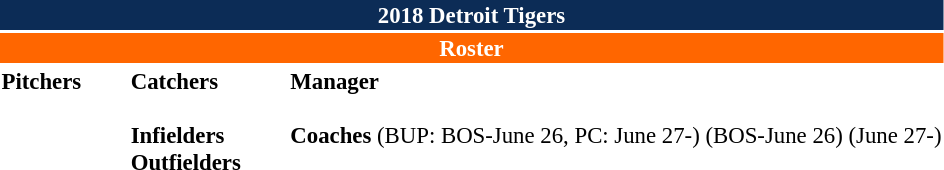<table class="toccolours" style="font-size: 95%;">
<tr>
<th colspan="10" style="background-color: #0C2C56; color: white; text-align: center;">2018 Detroit Tigers</th>
</tr>
<tr>
<td colspan="10" style="background-color: #FF6600; color: white; text-align: center;"><strong>Roster</strong></td>
</tr>
<tr>
<td valign="top"><strong>Pitchers</strong><br>

























</td>
<td width="25px"></td>
<td valign="top"><strong>Catchers</strong><br>
<br><strong>Infielders</strong>












<br><strong>Outfielders</strong>






</td>
<td width="25px"></td>
<td valign="top"><strong>Manager</strong><br><br><strong>Coaches</strong>
  (BUP: BOS-June 26, PC: June 27-)
  (BOS-June 26)
 
 
 
 
 
 
  (June 27-)
 
 </td>
</tr>
</table>
